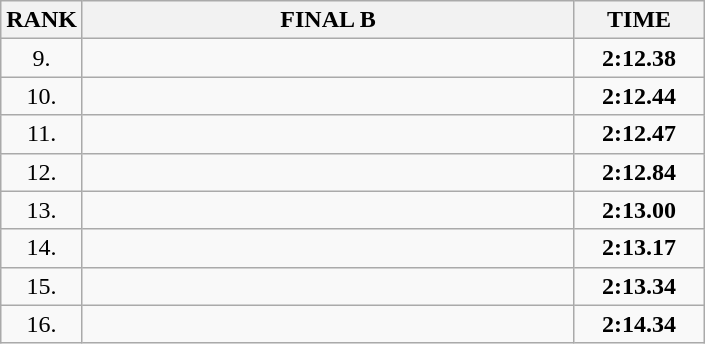<table class="wikitable">
<tr>
<th>RANK</th>
<th style="width: 20em">FINAL B</th>
<th style="width: 5em">TIME</th>
</tr>
<tr>
<td align="center">9.</td>
<td></td>
<td align="center"><strong>2:12.38</strong></td>
</tr>
<tr>
<td align="center">10.</td>
<td></td>
<td align="center"><strong>2:12.44</strong></td>
</tr>
<tr>
<td align="center">11.</td>
<td></td>
<td align="center"><strong>2:12.47</strong></td>
</tr>
<tr>
<td align="center">12.</td>
<td></td>
<td align="center"><strong>2:12.84</strong></td>
</tr>
<tr>
<td align="center">13.</td>
<td></td>
<td align="center"><strong>2:13.00</strong></td>
</tr>
<tr>
<td align="center">14.</td>
<td></td>
<td align="center"><strong>2:13.17</strong></td>
</tr>
<tr>
<td align="center">15.</td>
<td></td>
<td align="center"><strong>2:13.34</strong></td>
</tr>
<tr>
<td align="center">16.</td>
<td></td>
<td align="center"><strong>2:14.34</strong></td>
</tr>
</table>
